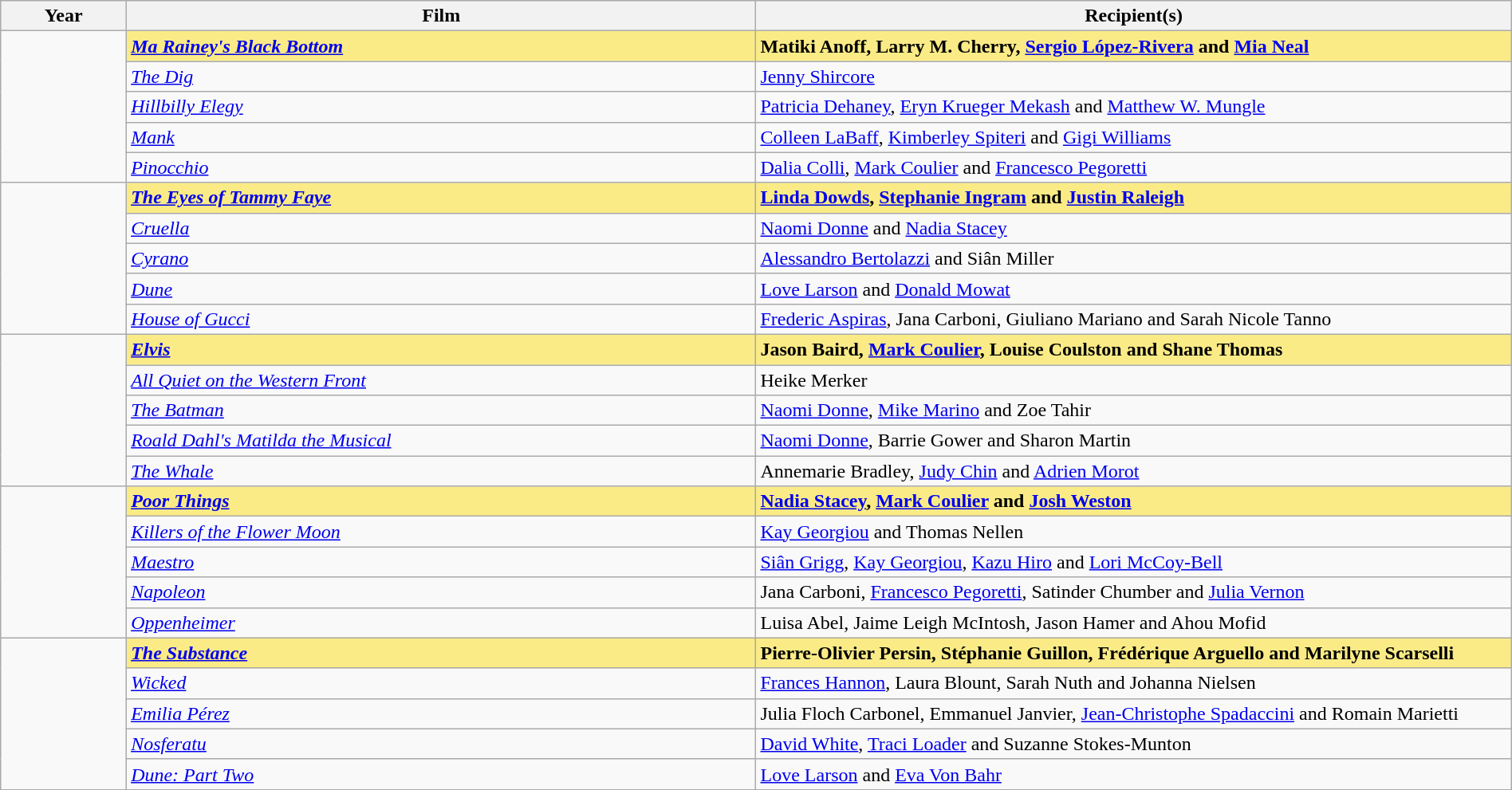<table class="wikitable" style="width:100%;" cellpadding="5">
<tr>
<th style="width:5%;">Year</th>
<th style="width:25%;">Film</th>
<th style="width:30%;">Recipient(s)</th>
</tr>
<tr>
<td rowspan="5"></td>
<td style="background:#FAEB86"><strong><em><a href='#'>Ma Rainey's Black Bottom</a></em></strong></td>
<td style="background:#FAEB86"><strong>Matiki Anoff, Larry M. Cherry, <a href='#'>Sergio López-Rivera</a> and <a href='#'>Mia Neal</a></strong></td>
</tr>
<tr>
<td><em><a href='#'>The Dig</a></em></td>
<td><a href='#'>Jenny Shircore</a></td>
</tr>
<tr>
<td><em><a href='#'>Hillbilly Elegy</a></em></td>
<td><a href='#'>Patricia Dehaney</a>, <a href='#'>Eryn Krueger Mekash</a> and <a href='#'>Matthew W. Mungle</a></td>
</tr>
<tr>
<td><em><a href='#'>Mank</a></em></td>
<td><a href='#'>Colleen LaBaff</a>, <a href='#'>Kimberley Spiteri</a> and <a href='#'>Gigi Williams</a></td>
</tr>
<tr>
<td><em><a href='#'>Pinocchio</a></em></td>
<td><a href='#'>Dalia Colli</a>, <a href='#'>Mark Coulier</a> and <a href='#'>Francesco Pegoretti</a></td>
</tr>
<tr>
<td rowspan="5"></td>
<td style="background:#FAEB86"><strong><em><a href='#'>The Eyes of Tammy Faye</a></em></strong></td>
<td style="background:#FAEB86"><strong><a href='#'>Linda Dowds</a>, <a href='#'>Stephanie Ingram</a> and <a href='#'>Justin Raleigh</a></strong></td>
</tr>
<tr>
<td><em><a href='#'>Cruella</a></em></td>
<td><a href='#'>Naomi Donne</a> and <a href='#'>Nadia Stacey</a></td>
</tr>
<tr>
<td><em><a href='#'>Cyrano</a></em></td>
<td><a href='#'>Alessandro Bertolazzi</a> and Siân Miller</td>
</tr>
<tr>
<td><em><a href='#'>Dune</a></em></td>
<td><a href='#'>Love Larson</a> and <a href='#'>Donald Mowat</a></td>
</tr>
<tr>
<td><em><a href='#'>House of Gucci</a></em></td>
<td><a href='#'>Frederic Aspiras</a>, Jana Carboni, Giuliano Mariano and Sarah Nicole Tanno</td>
</tr>
<tr>
<td rowspan="5"></td>
<td style="background:#FAEB86"><strong><em><a href='#'>Elvis</a></em></strong></td>
<td style="background:#FAEB86"><strong>Jason Baird, <a href='#'>Mark Coulier</a>, Louise Coulston and Shane Thomas</strong></td>
</tr>
<tr>
<td><em><a href='#'>All Quiet on the Western Front</a></em></td>
<td>Heike Merker</td>
</tr>
<tr>
<td><em><a href='#'>The Batman</a></em></td>
<td><a href='#'>Naomi Donne</a>, <a href='#'>Mike Marino</a> and Zoe Tahir</td>
</tr>
<tr>
<td><em><a href='#'>Roald Dahl's Matilda the Musical</a></em></td>
<td><a href='#'>Naomi Donne</a>, Barrie Gower and Sharon Martin</td>
</tr>
<tr>
<td><em><a href='#'>The Whale</a></em></td>
<td>Annemarie Bradley, <a href='#'>Judy Chin</a> and <a href='#'>Adrien Morot</a></td>
</tr>
<tr>
<td rowspan="5"></td>
<td style="background:#FAEB86"><strong><em><a href='#'>Poor Things</a></em></strong></td>
<td style="background:#FAEB86"><strong><a href='#'>Nadia Stacey</a>, <a href='#'>Mark Coulier</a> and <a href='#'>Josh Weston</a></strong></td>
</tr>
<tr>
<td><em><a href='#'>Killers of the Flower Moon</a></em></td>
<td><a href='#'>Kay Georgiou</a> and Thomas Nellen</td>
</tr>
<tr>
<td><em><a href='#'>Maestro</a></em></td>
<td><a href='#'>Siân Grigg</a>, <a href='#'>Kay Georgiou</a>, <a href='#'>Kazu Hiro</a> and <a href='#'>Lori McCoy-Bell</a></td>
</tr>
<tr>
<td><em><a href='#'>Napoleon</a></em></td>
<td>Jana Carboni, <a href='#'>Francesco Pegoretti</a>, Satinder Chumber and <a href='#'>Julia Vernon</a></td>
</tr>
<tr>
<td><em><a href='#'>Oppenheimer</a></em></td>
<td>Luisa Abel, Jaime Leigh McIntosh, Jason Hamer and Ahou Mofid</td>
</tr>
<tr>
<td rowspan="5"></td>
<td style="background:#FAEB86"><strong><em><a href='#'>The Substance</a></em></strong></td>
<td style="background:#FAEB86"><strong>Pierre-Olivier Persin, Stéphanie Guillon, Frédérique Arguello and Marilyne Scarselli</strong></td>
</tr>
<tr>
<td><em><a href='#'>Wicked</a></em></td>
<td><a href='#'>Frances Hannon</a>, Laura Blount, Sarah Nuth and Johanna Nielsen</td>
</tr>
<tr>
<td><em><a href='#'>Emilia Pérez</a></em></td>
<td>Julia Floch Carbonel, Emmanuel Janvier, <a href='#'>Jean-Christophe Spadaccini</a> and Romain Marietti</td>
</tr>
<tr>
<td><em><a href='#'>Nosferatu</a></em></td>
<td><a href='#'>David White</a>, <a href='#'>Traci Loader</a> and Suzanne Stokes-Munton</td>
</tr>
<tr>
<td><em><a href='#'>Dune: Part Two</a></em></td>
<td><a href='#'>Love Larson</a> and <a href='#'>Eva Von Bahr</a></td>
</tr>
</table>
